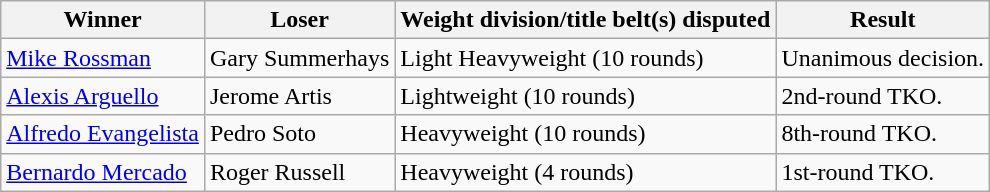<table class=wikitable>
<tr>
<th>Winner</th>
<th>Loser</th>
<th>Weight division/title belt(s) disputed</th>
<th>Result</th>
</tr>
<tr>
<td> <a href='#'>Mike Rossman</a></td>
<td> Gary Summerhays</td>
<td>Light Heavyweight (10 rounds)</td>
<td>Unanimous decision.</td>
</tr>
<tr>
<td> <a href='#'>Alexis Arguello</a></td>
<td> Jerome Artis</td>
<td>Lightweight (10 rounds)</td>
<td>2nd-round TKO.</td>
</tr>
<tr>
<td> <a href='#'>Alfredo Evangelista</a></td>
<td> Pedro Soto</td>
<td>Heavyweight (10 rounds)</td>
<td>8th-round TKO.</td>
</tr>
<tr>
<td> <a href='#'>Bernardo Mercado</a></td>
<td> Roger Russell</td>
<td>Heavyweight (4 rounds)</td>
<td>1st-round TKO.</td>
</tr>
</table>
